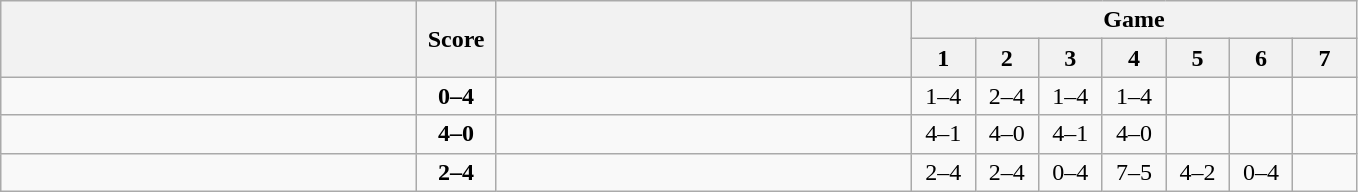<table class="wikitable" style="text-align: center;">
<tr>
<th rowspan=2 align="right" width="270"></th>
<th rowspan=2 width="45">Score</th>
<th rowspan=2 align="left" width="270"></th>
<th colspan=7>Game</th>
</tr>
<tr>
<th width="35">1</th>
<th width="35">2</th>
<th width="35">3</th>
<th width="35">4</th>
<th width="35">5</th>
<th width="35">6</th>
<th width="35">7</th>
</tr>
<tr>
<td align=left></td>
<td align=center><strong>0–4</strong></td>
<td align=left><strong></strong></td>
<td>1–4</td>
<td>2–4</td>
<td>1–4</td>
<td>1–4</td>
<td></td>
<td></td>
<td></td>
</tr>
<tr>
<td align=left><strong></strong></td>
<td align=center><strong>4–0</strong></td>
<td align=left></td>
<td>4–1</td>
<td>4–0</td>
<td>4–1</td>
<td>4–0</td>
<td></td>
<td></td>
<td></td>
</tr>
<tr>
<td align=left></td>
<td align=center><strong>2–4</strong></td>
<td align=left><strong></strong></td>
<td>2–4</td>
<td>2–4</td>
<td>0–4</td>
<td>7–5</td>
<td>4–2</td>
<td>0–4</td>
<td></td>
</tr>
</table>
